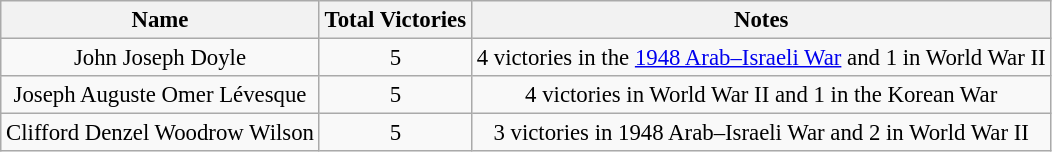<table class="wikitable sortable" style="font-size:95%; text-align:center">
<tr>
<th>Name</th>
<th>Total Victories</th>
<th>Notes</th>
</tr>
<tr>
<td>John Joseph Doyle</td>
<td>5</td>
<td>4 victories in the <a href='#'>1948 Arab–Israeli War</a> and 1 in World War II</td>
</tr>
<tr>
<td>Joseph Auguste Omer Lévesque</td>
<td>5</td>
<td>4 victories in World War II and 1 in the Korean War</td>
</tr>
<tr>
<td>Clifford Denzel Woodrow Wilson</td>
<td>5</td>
<td>3 victories in 1948 Arab–Israeli War and 2 in World War II</td>
</tr>
</table>
